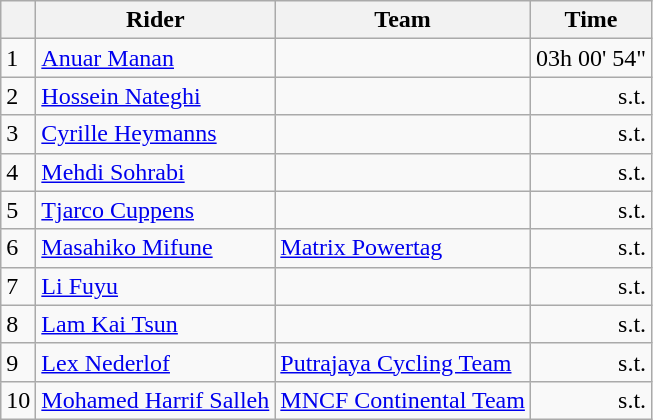<table class=wikitable>
<tr>
<th></th>
<th>Rider</th>
<th>Team</th>
<th>Time</th>
</tr>
<tr>
<td>1</td>
<td> <a href='#'>Anuar Manan</a> </td>
<td></td>
<td align=right>03h 00' 54"</td>
</tr>
<tr>
<td>2</td>
<td> <a href='#'>Hossein Nateghi</a></td>
<td></td>
<td align=right>s.t.</td>
</tr>
<tr>
<td>3</td>
<td> <a href='#'>Cyrille Heymanns</a></td>
<td></td>
<td align=right>s.t.</td>
</tr>
<tr>
<td>4</td>
<td> <a href='#'>Mehdi Sohrabi</a></td>
<td></td>
<td align=right>s.t.</td>
</tr>
<tr>
<td>5</td>
<td> <a href='#'>Tjarco Cuppens</a></td>
<td></td>
<td align=right>s.t.</td>
</tr>
<tr>
<td>6</td>
<td> <a href='#'>Masahiko Mifune</a></td>
<td><a href='#'>Matrix Powertag</a></td>
<td align=right>s.t.</td>
</tr>
<tr>
<td>7</td>
<td> <a href='#'>Li Fuyu</a></td>
<td></td>
<td align=right>s.t.</td>
</tr>
<tr>
<td>8</td>
<td> <a href='#'>Lam Kai Tsun</a></td>
<td></td>
<td align=right>s.t.</td>
</tr>
<tr>
<td>9</td>
<td> <a href='#'>Lex Nederlof</a></td>
<td><a href='#'>Putrajaya Cycling Team</a></td>
<td align=right>s.t.</td>
</tr>
<tr>
<td>10</td>
<td> <a href='#'>Mohamed Harrif Salleh</a></td>
<td><a href='#'>MNCF Continental Team</a></td>
<td align=right>s.t.</td>
</tr>
</table>
